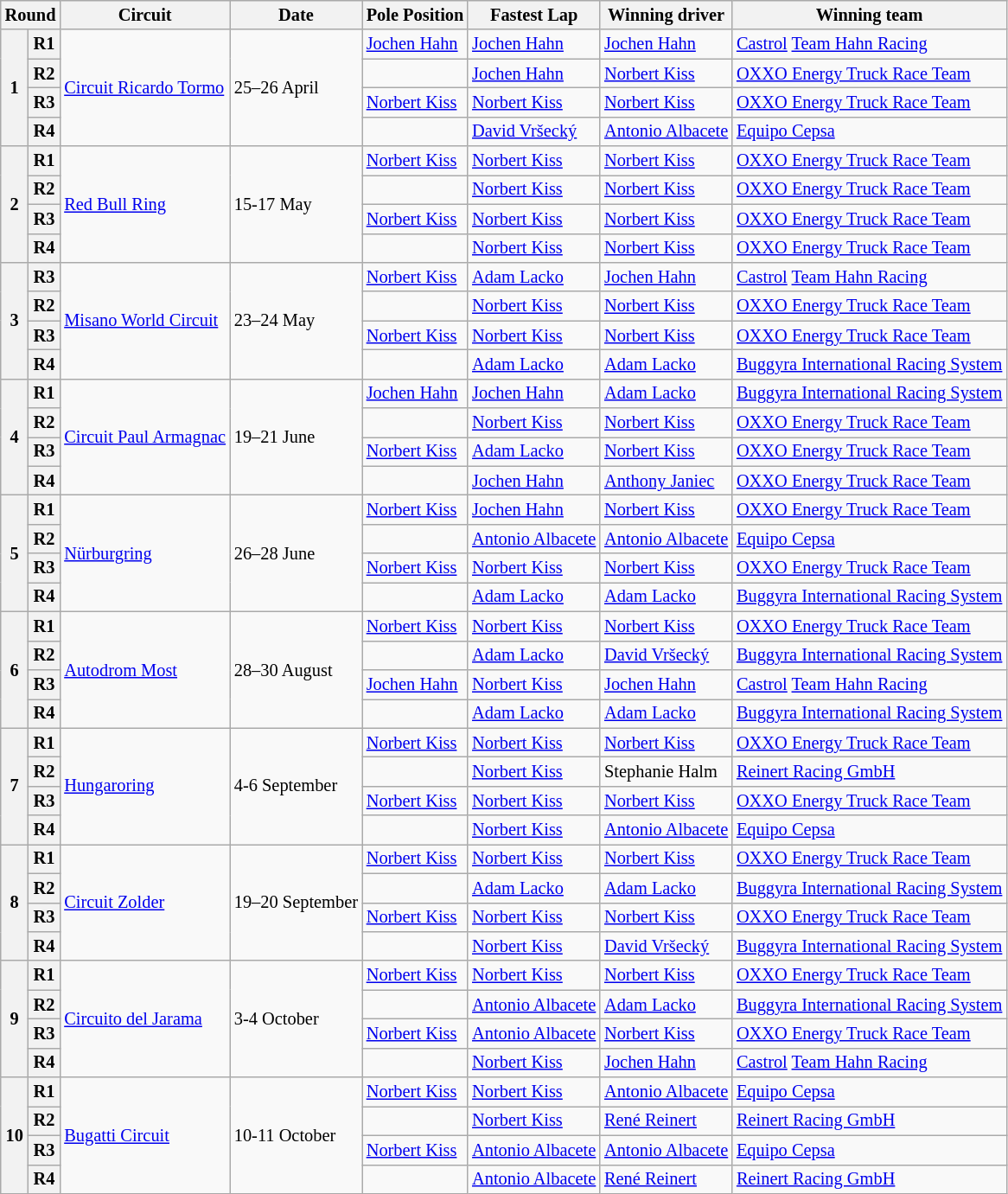<table class="wikitable" style="font-size: 85%">
<tr>
<th colspan=2>Round</th>
<th>Circuit</th>
<th>Date</th>
<th>Pole Position</th>
<th>Fastest Lap</th>
<th>Winning driver</th>
<th>Winning team</th>
</tr>
<tr>
<th rowspan=4>1</th>
<th>R1</th>
<td rowspan=4> <a href='#'>Circuit Ricardo Tormo</a></td>
<td rowspan=4>25–26 April</td>
<td> <a href='#'>Jochen Hahn</a></td>
<td> <a href='#'>Jochen Hahn</a></td>
<td> <a href='#'>Jochen Hahn</a></td>
<td> <a href='#'>Castrol</a> <a href='#'>Team Hahn Racing</a></td>
</tr>
<tr>
<th>R2</th>
<td></td>
<td> <a href='#'>Jochen Hahn</a></td>
<td> <a href='#'>Norbert Kiss</a></td>
<td> <a href='#'>OXXO Energy Truck Race Team</a></td>
</tr>
<tr>
<th>R3</th>
<td> <a href='#'>Norbert Kiss</a></td>
<td> <a href='#'>Norbert Kiss</a></td>
<td> <a href='#'>Norbert Kiss</a></td>
<td> <a href='#'>OXXO Energy Truck Race Team</a></td>
</tr>
<tr>
<th>R4</th>
<td></td>
<td> <a href='#'>David Vršecký</a></td>
<td> <a href='#'>Antonio Albacete</a></td>
<td> <a href='#'>Equipo Cepsa</a></td>
</tr>
<tr>
<th rowspan=4>2</th>
<th>R1</th>
<td rowspan=4> <a href='#'>Red Bull Ring</a></td>
<td rowspan=4>15-17 May</td>
<td> <a href='#'>Norbert Kiss</a></td>
<td> <a href='#'>Norbert Kiss</a></td>
<td> <a href='#'>Norbert Kiss</a></td>
<td> <a href='#'>OXXO Energy Truck Race Team</a></td>
</tr>
<tr>
<th>R2</th>
<td></td>
<td> <a href='#'>Norbert Kiss</a></td>
<td> <a href='#'>Norbert Kiss</a></td>
<td> <a href='#'>OXXO Energy Truck Race Team</a></td>
</tr>
<tr>
<th>R3</th>
<td> <a href='#'>Norbert Kiss</a></td>
<td> <a href='#'>Norbert Kiss</a></td>
<td> <a href='#'>Norbert Kiss</a></td>
<td> <a href='#'>OXXO Energy Truck Race Team</a></td>
</tr>
<tr>
<th>R4</th>
<td></td>
<td> <a href='#'>Norbert Kiss</a></td>
<td> <a href='#'>Norbert Kiss</a></td>
<td> <a href='#'>OXXO Energy Truck Race Team</a></td>
</tr>
<tr>
<th rowspan=4>3</th>
<th>R3</th>
<td rowspan=4> <a href='#'>Misano World Circuit</a></td>
<td rowspan=4>23–24 May</td>
<td> <a href='#'>Norbert Kiss</a></td>
<td> <a href='#'>Adam Lacko</a></td>
<td> <a href='#'>Jochen Hahn</a></td>
<td> <a href='#'>Castrol</a> <a href='#'>Team Hahn Racing</a></td>
</tr>
<tr>
<th>R2</th>
<td></td>
<td> <a href='#'>Norbert Kiss</a></td>
<td> <a href='#'>Norbert Kiss</a></td>
<td> <a href='#'>OXXO Energy Truck Race Team</a></td>
</tr>
<tr>
<th>R3</th>
<td> <a href='#'>Norbert Kiss</a></td>
<td> <a href='#'>Norbert Kiss</a></td>
<td> <a href='#'>Norbert Kiss</a></td>
<td> <a href='#'>OXXO Energy Truck Race Team</a></td>
</tr>
<tr>
<th>R4</th>
<td></td>
<td> <a href='#'>Adam Lacko</a></td>
<td> <a href='#'>Adam Lacko</a></td>
<td> <a href='#'>Buggyra International Racing System</a></td>
</tr>
<tr>
<th rowspan=4>4</th>
<th>R1</th>
<td rowspan=4> <a href='#'>Circuit Paul Armagnac</a></td>
<td rowspan=4>19–21 June</td>
<td> <a href='#'>Jochen Hahn</a></td>
<td> <a href='#'>Jochen Hahn</a></td>
<td> <a href='#'>Adam Lacko</a></td>
<td> <a href='#'>Buggyra International Racing System</a></td>
</tr>
<tr>
<th>R2</th>
<td></td>
<td> <a href='#'>Norbert Kiss</a></td>
<td> <a href='#'>Norbert Kiss</a></td>
<td> <a href='#'>OXXO Energy Truck Race Team</a></td>
</tr>
<tr>
<th>R3</th>
<td> <a href='#'>Norbert Kiss</a></td>
<td> <a href='#'>Adam Lacko</a></td>
<td> <a href='#'>Norbert Kiss</a></td>
<td> <a href='#'>OXXO Energy Truck Race Team</a></td>
</tr>
<tr>
<th>R4</th>
<td></td>
<td> <a href='#'>Jochen Hahn</a></td>
<td> <a href='#'>Anthony Janiec</a></td>
<td> <a href='#'>OXXO Energy Truck Race Team</a></td>
</tr>
<tr>
<th rowspan=4>5</th>
<th>R1</th>
<td rowspan=4> <a href='#'>Nürburgring</a></td>
<td rowspan=4>26–28 June</td>
<td> <a href='#'>Norbert Kiss</a></td>
<td> <a href='#'>Jochen Hahn</a></td>
<td> <a href='#'>Norbert Kiss</a></td>
<td> <a href='#'>OXXO Energy Truck Race Team</a></td>
</tr>
<tr>
<th>R2</th>
<td></td>
<td> <a href='#'>Antonio Albacete</a></td>
<td> <a href='#'>Antonio Albacete</a></td>
<td> <a href='#'>Equipo Cepsa</a></td>
</tr>
<tr>
<th>R3</th>
<td> <a href='#'>Norbert Kiss</a></td>
<td> <a href='#'>Norbert Kiss</a></td>
<td> <a href='#'>Norbert Kiss</a></td>
<td> <a href='#'>OXXO Energy Truck Race Team</a></td>
</tr>
<tr>
<th>R4</th>
<td></td>
<td> <a href='#'>Adam Lacko</a></td>
<td> <a href='#'>Adam Lacko</a></td>
<td> <a href='#'>Buggyra International Racing System</a></td>
</tr>
<tr>
<th rowspan=4>6</th>
<th>R1</th>
<td rowspan=4> <a href='#'>Autodrom Most</a></td>
<td rowspan=4>28–30 August</td>
<td> <a href='#'>Norbert Kiss</a></td>
<td> <a href='#'>Norbert Kiss</a></td>
<td> <a href='#'>Norbert Kiss</a></td>
<td> <a href='#'>OXXO Energy Truck Race Team</a></td>
</tr>
<tr>
<th>R2</th>
<td></td>
<td> <a href='#'>Adam Lacko</a></td>
<td> <a href='#'>David Vršecký</a></td>
<td> <a href='#'>Buggyra International Racing System</a></td>
</tr>
<tr>
<th>R3</th>
<td> <a href='#'>Jochen Hahn</a></td>
<td> <a href='#'>Norbert Kiss</a></td>
<td> <a href='#'>Jochen Hahn</a></td>
<td> <a href='#'>Castrol</a> <a href='#'>Team Hahn Racing</a></td>
</tr>
<tr>
<th>R4</th>
<td></td>
<td> <a href='#'>Adam Lacko</a></td>
<td> <a href='#'>Adam Lacko</a></td>
<td> <a href='#'>Buggyra International Racing System</a></td>
</tr>
<tr>
<th rowspan=4>7</th>
<th>R1</th>
<td rowspan=4> <a href='#'>Hungaroring</a></td>
<td rowspan=4>4-6 September</td>
<td> <a href='#'>Norbert Kiss</a></td>
<td> <a href='#'>Norbert Kiss</a></td>
<td> <a href='#'>Norbert Kiss</a></td>
<td> <a href='#'>OXXO Energy Truck Race Team</a></td>
</tr>
<tr>
<th>R2</th>
<td></td>
<td> <a href='#'>Norbert Kiss</a></td>
<td> Stephanie Halm</td>
<td> <a href='#'>Reinert Racing GmbH</a></td>
</tr>
<tr>
<th>R3</th>
<td> <a href='#'>Norbert Kiss</a></td>
<td> <a href='#'>Norbert Kiss</a></td>
<td> <a href='#'>Norbert Kiss</a></td>
<td> <a href='#'>OXXO Energy Truck Race Team</a></td>
</tr>
<tr>
<th>R4</th>
<td></td>
<td> <a href='#'>Norbert Kiss</a></td>
<td> <a href='#'>Antonio Albacete</a></td>
<td> <a href='#'>Equipo Cepsa</a></td>
</tr>
<tr>
<th rowspan=4>8</th>
<th>R1</th>
<td rowspan=4> <a href='#'>Circuit Zolder</a></td>
<td rowspan=4>19–20 September</td>
<td> <a href='#'>Norbert Kiss</a></td>
<td> <a href='#'>Norbert Kiss</a></td>
<td> <a href='#'>Norbert Kiss</a></td>
<td> <a href='#'>OXXO Energy Truck Race Team</a></td>
</tr>
<tr>
<th>R2</th>
<td></td>
<td> <a href='#'>Adam Lacko</a></td>
<td> <a href='#'>Adam Lacko</a></td>
<td> <a href='#'>Buggyra International Racing System</a></td>
</tr>
<tr>
<th>R3</th>
<td> <a href='#'>Norbert Kiss</a></td>
<td> <a href='#'>Norbert Kiss</a></td>
<td> <a href='#'>Norbert Kiss</a></td>
<td> <a href='#'>OXXO Energy Truck Race Team</a></td>
</tr>
<tr>
<th>R4</th>
<td></td>
<td> <a href='#'>Norbert Kiss</a></td>
<td> <a href='#'>David Vršecký</a></td>
<td> <a href='#'>Buggyra International Racing System</a></td>
</tr>
<tr>
<th rowspan=4>9</th>
<th>R1</th>
<td rowspan=4> <a href='#'>Circuito del Jarama</a></td>
<td rowspan=4>3-4 October</td>
<td> <a href='#'>Norbert Kiss</a></td>
<td> <a href='#'>Norbert Kiss</a></td>
<td> <a href='#'>Norbert Kiss</a></td>
<td> <a href='#'>OXXO Energy Truck Race Team</a></td>
</tr>
<tr>
<th>R2</th>
<td></td>
<td> <a href='#'>Antonio Albacete</a></td>
<td> <a href='#'>Adam Lacko</a></td>
<td> <a href='#'>Buggyra International Racing System</a></td>
</tr>
<tr>
<th>R3</th>
<td> <a href='#'>Norbert Kiss</a></td>
<td> <a href='#'>Antonio Albacete</a></td>
<td> <a href='#'>Norbert Kiss</a></td>
<td> <a href='#'>OXXO Energy Truck Race Team</a></td>
</tr>
<tr>
<th>R4</th>
<td></td>
<td> <a href='#'>Norbert Kiss</a></td>
<td> <a href='#'>Jochen Hahn</a></td>
<td> <a href='#'>Castrol</a> <a href='#'>Team Hahn Racing</a></td>
</tr>
<tr>
<th rowspan=4>10</th>
<th>R1</th>
<td rowspan=4> <a href='#'>Bugatti Circuit</a></td>
<td rowspan=4>10-11 October</td>
<td> <a href='#'>Norbert Kiss</a></td>
<td> <a href='#'>Norbert Kiss</a></td>
<td> <a href='#'>Antonio Albacete</a></td>
<td> <a href='#'>Equipo Cepsa</a></td>
</tr>
<tr>
<th>R2</th>
<td></td>
<td> <a href='#'>Norbert Kiss</a></td>
<td> <a href='#'>René Reinert</a></td>
<td> <a href='#'>Reinert Racing GmbH</a></td>
</tr>
<tr>
<th>R3</th>
<td> <a href='#'>Norbert Kiss</a></td>
<td> <a href='#'>Antonio Albacete</a></td>
<td> <a href='#'>Antonio Albacete</a></td>
<td> <a href='#'>Equipo Cepsa</a></td>
</tr>
<tr>
<th>R4</th>
<td></td>
<td> <a href='#'>Antonio Albacete</a></td>
<td> <a href='#'>René Reinert</a></td>
<td> <a href='#'>Reinert Racing GmbH</a></td>
</tr>
</table>
